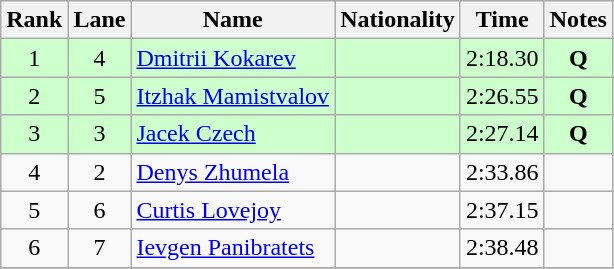<table class="wikitable">
<tr>
<th>Rank</th>
<th>Lane</th>
<th>Name</th>
<th>Nationality</th>
<th>Time</th>
<th>Notes</th>
</tr>
<tr bgcolor=ccffcc>
<td align=center>1</td>
<td align=center>4</td>
<td><a href='#'>Dmitrii Kokarev</a></td>
<td></td>
<td align=center>2:18.30</td>
<td align=center><strong>Q</strong></td>
</tr>
<tr bgcolor=ccffcc>
<td align=center>2</td>
<td align=center>5</td>
<td><a href='#'>Itzhak Mamistvalov</a></td>
<td></td>
<td align=center>2:26.55</td>
<td align=center><strong>Q</strong></td>
</tr>
<tr bgcolor=ccffcc>
<td align=center>3</td>
<td align=center>3</td>
<td><a href='#'>Jacek Czech</a></td>
<td></td>
<td align=center>2:27.14</td>
<td align=center><strong>Q</strong></td>
</tr>
<tr>
<td align=center>4</td>
<td align=center>2</td>
<td><a href='#'>Denys Zhumela</a></td>
<td></td>
<td align=center>2:33.86</td>
<td align=center></td>
</tr>
<tr>
<td align=center>5</td>
<td align=center>6</td>
<td><a href='#'>Curtis Lovejoy</a></td>
<td></td>
<td align=center>2:37.15</td>
<td align=center></td>
</tr>
<tr>
<td align=center>6</td>
<td align=center>7</td>
<td><a href='#'>Ievgen Panibratets</a></td>
<td></td>
<td align=center>2:38.48</td>
<td align=center></td>
</tr>
<tr>
</tr>
</table>
